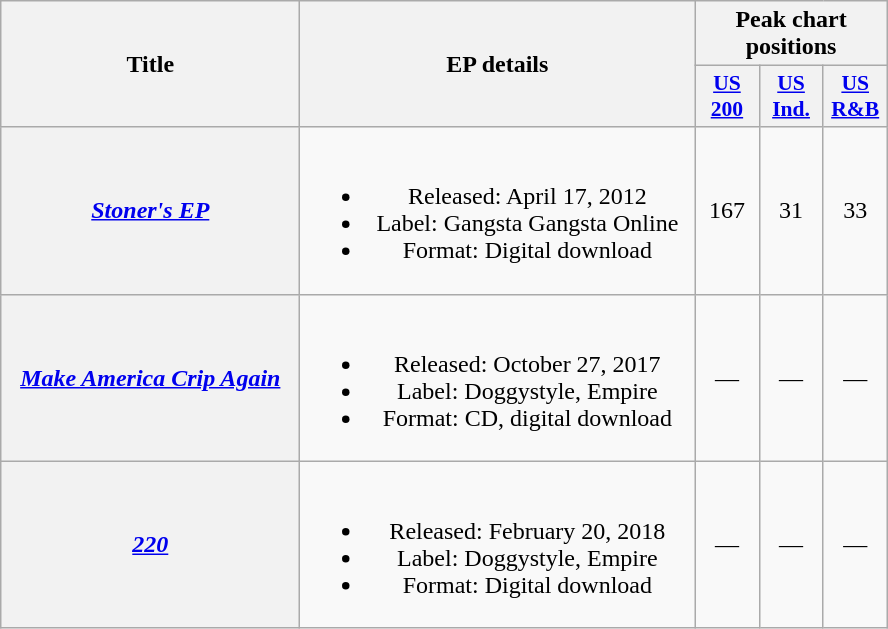<table class="wikitable plainrowheaders" style="text-align:center;">
<tr>
<th scope="col" rowspan="2" style="width:12em;">Title</th>
<th scope="col" rowspan="2" style="width:16em;">EP details</th>
<th scope="col" colspan="3">Peak chart positions</th>
</tr>
<tr>
<th scope="col" style="width:2.5em;font-size:90%;"><a href='#'>US<br>200</a><br></th>
<th scope="col" style="width:2.5em;font-size:90%;"><a href='#'>US<br>Ind.</a><br></th>
<th scope="col" style="width:2.5em;font-size:90%;"><a href='#'>US R&B</a><br></th>
</tr>
<tr>
<th scope="row"><em><a href='#'>Stoner's EP</a></em></th>
<td><br><ul><li>Released: April 17, 2012</li><li>Label: Gangsta Gangsta Online</li><li>Format: Digital download</li></ul></td>
<td>167</td>
<td>31</td>
<td>33</td>
</tr>
<tr>
<th scope="row"><em><a href='#'>Make America Crip Again</a></em></th>
<td><br><ul><li>Released: October 27, 2017</li><li>Label: Doggystyle, Empire</li><li>Format: CD, digital download</li></ul></td>
<td>—</td>
<td>—</td>
<td>—</td>
</tr>
<tr>
<th scope="row"><em><a href='#'>220</a></em></th>
<td><br><ul><li>Released: February 20, 2018</li><li>Label: Doggystyle, Empire</li><li>Format: Digital download</li></ul></td>
<td>—</td>
<td>—</td>
<td>—</td>
</tr>
</table>
